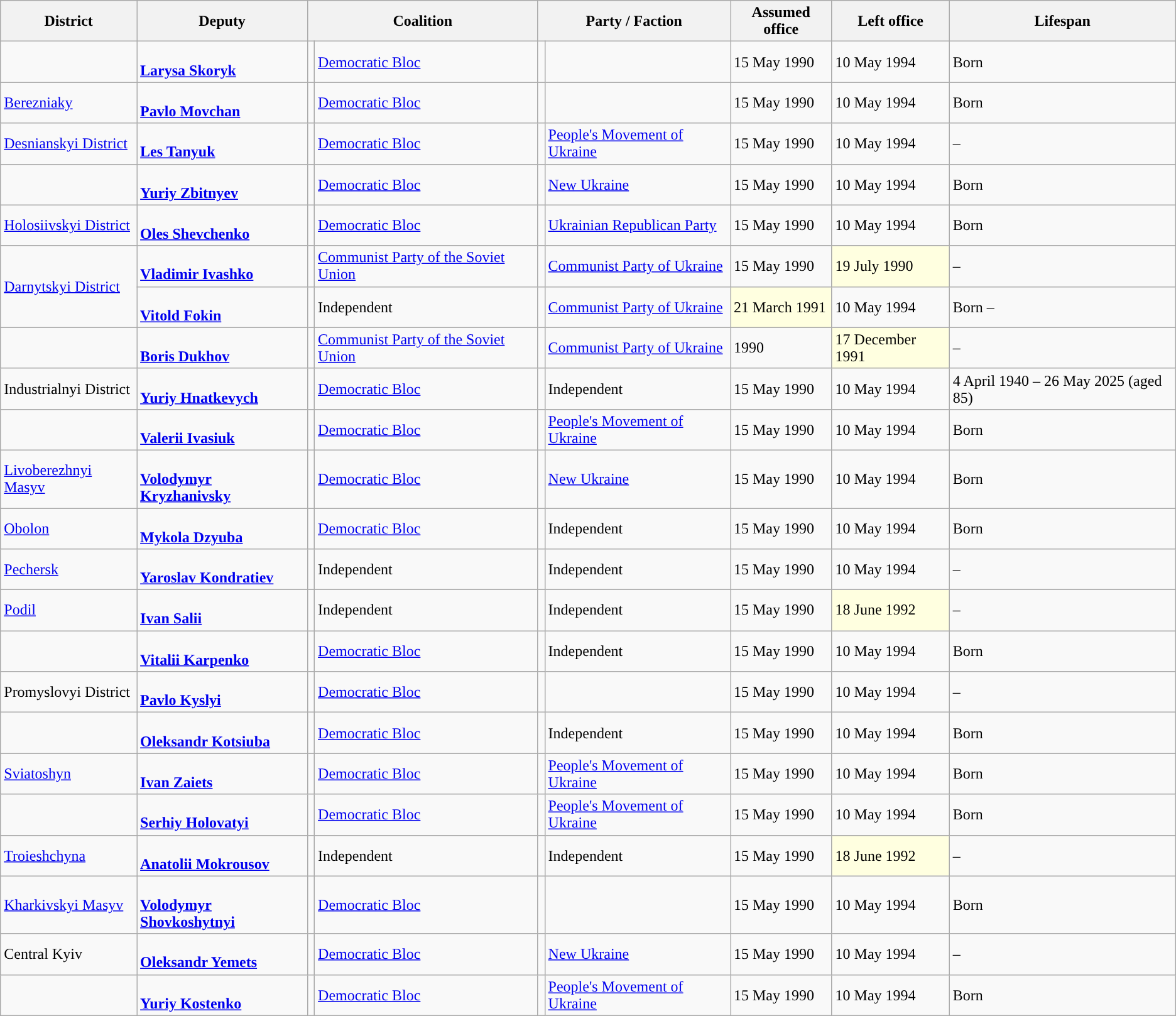<table class="wikitable standard sortable">
<tr>
<th scope="col">District<br></th>
<th scope="col">Deputy</th>
<th scope="col" colspan=2>Coalition</th>
<th scope="col" colspan=2>Party / Faction</th>
<th scope="col">Assumed office</th>
<th scope="col">Left office</th>
<th scope="col">Lifespan</th>
</tr>
<tr>
<td><br></td>
<td data-sort-value="Skoryk, Larysa"><br><strong><a href='#'>Larysa Skoryk</a></strong></td>
<td style="background-color:"></td>
<td><a href='#'>Democratic Bloc</a></td>
<td style="background-color:"></td>
<td></td>
<td>15 May 1990</td>
<td>10 May 1994</td>
<td>Born </td>
</tr>
<tr>
<td><a href='#'>Berezniaky</a><br></td>
<td data-sort-value="Movchan, Pavlo"><br><strong><a href='#'>Pavlo Movchan</a></strong></td>
<td style="background-color:"></td>
<td><a href='#'>Democratic Bloc</a></td>
<td style="background-color:"></td>
<td></td>
<td>15 May 1990</td>
<td>10 May 1994</td>
<td>Born </td>
</tr>
<tr>
<td><a href='#'>Desnianskyi District</a><br></td>
<td data-sort-value="Tanyuk, Les"><br><strong><a href='#'>Les Tanyuk</a></strong></td>
<td style="background-color:"></td>
<td><a href='#'>Democratic Bloc</a></td>
<td style="background-color:"></td>
<td><a href='#'>People's Movement of Ukraine</a></td>
<td>15 May 1990</td>
<td>10 May 1994</td>
<td> – </td>
</tr>
<tr>
<td><br></td>
<td data-sort-value="Zbitnyev, Yuriy"><br><strong><a href='#'>Yuriy Zbitnyev</a></strong></td>
<td style="background-color:"></td>
<td><a href='#'>Democratic Bloc</a></td>
<td style="background-color:"></td>
<td><a href='#'>New Ukraine</a></td>
<td>15 May 1990</td>
<td>10 May 1994</td>
<td>Born </td>
</tr>
<tr>
<td><a href='#'>Holosiivskyi District</a><br></td>
<td data-sort-value="Shevchenko, Oles"><br><strong><a href='#'>Oles Shevchenko</a></strong></td>
<td style="background-color:"></td>
<td><a href='#'>Democratic Bloc</a></td>
<td style="background-color:"></td>
<td><a href='#'>Ukrainian Republican Party</a></td>
<td>15 May 1990</td>
<td>10 May 1994</td>
<td>Born </td>
</tr>
<tr>
<td rowspan=2><a href='#'>Darnytskyi District</a><br></td>
<td data-sort-value="Ivashko, Vladimir"><br><strong><a href='#'>Vladimir Ivashko</a></strong></td>
<td style="background-color:"></td>
<td><a href='#'>Communist Party of the Soviet Union</a></td>
<td style="background-color:"></td>
<td><a href='#'>Communist Party of Ukraine</a></td>
<td>15 May 1990</td>
<td style="background:#FFFFE0">19 July 1990</td>
<td> – </td>
</tr>
<tr>
<td data-sort-value="Fokin, Vitold"><br><strong><a href='#'>Vitold Fokin</a></strong></td>
<td style="background-color:"></td>
<td>Independent</td>
<td style="background-color:"></td>
<td><a href='#'>Communist Party of Ukraine</a></td>
<td style="background:#FFFFE0">21 March 1991</td>
<td>10 May 1994</td>
<td>Born  – </td>
</tr>
<tr>
<td><br></td>
<td data-sort-value="Dukhov, Boris"><br><strong><a href='#'>Boris Dukhov</a></strong></td>
<td style="background-color:"></td>
<td><a href='#'>Communist Party of the Soviet Union</a></td>
<td style="background-color:"></td>
<td><a href='#'>Communist Party of Ukraine</a></td>
<td>1990</td>
<td style="background:#FFFFE0">17 December 1991</td>
<td> – </td>
</tr>
<tr>
<td>Industrialnyi District<br></td>
<td data-sort-value="Hnatkevych, Yuriy"><br><strong><a href='#'>Yuriy Hnatkevych</a></strong></td>
<td style="background-color:"></td>
<td><a href='#'>Democratic Bloc</a></td>
<td style="background-color:"></td>
<td>Independent</td>
<td>15 May 1990</td>
<td>10 May 1994</td>
<td>4 April 1940 – 26 May 2025 (aged 85)</td>
</tr>
<tr>
<td><br></td>
<td data-sort-value="Hnatkevych, Yurii"><br><strong><a href='#'>Valerii Ivasiuk</a></strong></td>
<td style="background-color:"></td>
<td><a href='#'>Democratic Bloc</a></td>
<td style="background-color:"></td>
<td><a href='#'>People's Movement of Ukraine</a></td>
<td>15 May 1990</td>
<td>10 May 1994</td>
<td>Born </td>
</tr>
<tr>
<td><a href='#'>Livoberezhnyi Masyv</a><br></td>
<td data-sort-value="Kryzhanivsky, Volodymyr"><br><strong><a href='#'>Volodymyr Kryzhanivsky</a></strong></td>
<td style="background-color:"></td>
<td><a href='#'>Democratic Bloc</a></td>
<td style="background-color:"></td>
<td><a href='#'>New Ukraine</a></td>
<td>15 May 1990</td>
<td>10 May 1994</td>
<td>Born </td>
</tr>
<tr>
<td><a href='#'>Obolon</a><br></td>
<td data-sort-value="Dzyuba, Mykola"><br><strong><a href='#'>Mykola Dzyuba</a></strong></td>
<td style="background-color:"></td>
<td><a href='#'>Democratic Bloc</a></td>
<td style="background-color:"></td>
<td>Independent</td>
<td>15 May 1990</td>
<td>10 May 1994</td>
<td>Born </td>
</tr>
<tr>
<td><a href='#'>Pechersk</a><br></td>
<td><br><strong><a href='#'>Yaroslav Kondratiev</a></strong></td>
<td style="background-color:"></td>
<td>Independent</td>
<td style="background-color:"></td>
<td>Independent</td>
<td>15 May 1990</td>
<td>10 May 1994</td>
<td> – </td>
</tr>
<tr>
<td><a href='#'>Podil</a><br></td>
<td><br><strong><a href='#'>Ivan Salii</a></strong></td>
<td style="background-color:"></td>
<td>Independent</td>
<td style="background-color:"></td>
<td>Independent</td>
<td>15 May 1990</td>
<td style="background:#FFFFE0">18 June 1992</td>
<td> – </td>
</tr>
<tr>
<td><br></td>
<td data-sort-value="Karpenko, Vitalii"><br><strong><a href='#'>Vitalii Karpenko</a></strong></td>
<td style="background-color:"></td>
<td><a href='#'>Democratic Bloc</a></td>
<td style="background-color:"></td>
<td>Independent</td>
<td>15 May 1990</td>
<td>10 May 1994</td>
<td>Born </td>
</tr>
<tr>
<td>Promyslovyi District<br></td>
<td data-sort-value="Kyslyi, Pavlo"><br><strong><a href='#'>Pavlo Kyslyi</a></strong></td>
<td style="background-color:"></td>
<td><a href='#'>Democratic Bloc</a></td>
<td style="background-color:"></td>
<td></td>
<td>15 May 1990</td>
<td>10 May 1994</td>
<td> – </td>
</tr>
<tr>
<td><br></td>
<td data-sort-value="Kotsiuba, Oleksandr"><br><strong><a href='#'>Oleksandr Kotsiuba</a></strong></td>
<td style="background-color:"></td>
<td><a href='#'>Democratic Bloc</a></td>
<td style="background-color:"></td>
<td>Independent</td>
<td>15 May 1990</td>
<td>10 May 1994</td>
<td>Born </td>
</tr>
<tr>
<td><a href='#'>Sviatoshyn</a><br></td>
<td data-sort-value="Zaiets, Ivan"><br><strong><a href='#'>Ivan Zaiets</a></strong></td>
<td style="background-color:"></td>
<td><a href='#'>Democratic Bloc</a></td>
<td style="background-color:"></td>
<td><a href='#'>People's Movement of Ukraine</a></td>
<td>15 May 1990</td>
<td>10 May 1994</td>
<td>Born </td>
</tr>
<tr>
<td><br></td>
<td data-sort-value="Holovatyi, Serhiy"><br><strong><a href='#'>Serhiy Holovatyi</a></strong></td>
<td style="background-color:"></td>
<td><a href='#'>Democratic Bloc</a></td>
<td style="background-color:"></td>
<td><a href='#'>People's Movement of Ukraine</a></td>
<td>15 May 1990</td>
<td>10 May 1994</td>
<td>Born </td>
</tr>
<tr>
<td><a href='#'>Troieshchyna</a><br></td>
<td data-sort-value="Mokrousov, Anatolii"><br><strong><a href='#'>Anatolii Mokrousov</a></strong></td>
<td style="background-color:"></td>
<td>Independent</td>
<td style="background-color:"></td>
<td>Independent</td>
<td>15 May 1990</td>
<td style="background:#FFFFE0">18 June 1992</td>
<td> – </td>
</tr>
<tr>
<td><a href='#'>Kharkivskyi Masyv</a><br></td>
<td data-sort-value="Shovkoshytnyi, Volodymyr"><br><strong><a href='#'>Volodymyr Shovkoshytnyi</a></strong></td>
<td style="background-color:"></td>
<td><a href='#'>Democratic Bloc</a></td>
<td style="background-color:"></td>
<td></td>
<td>15 May 1990</td>
<td>10 May 1994</td>
<td>Born </td>
</tr>
<tr>
<td>Central Kyiv<br></td>
<td data-sort-value="Yemets, Oleksandr"><br><strong><a href='#'>Oleksandr Yemets</a></strong></td>
<td style="background-color:"></td>
<td><a href='#'>Democratic Bloc</a></td>
<td style="background-color:"></td>
<td><a href='#'>New Ukraine</a></td>
<td>15 May 1990</td>
<td>10 May 1994</td>
<td> – </td>
</tr>
<tr>
<td><br></td>
<td data-sort-value="Kostenko, Yuriy"><br><strong><a href='#'>Yuriy Kostenko</a></strong></td>
<td style="background-color:"></td>
<td><a href='#'>Democratic Bloc</a></td>
<td style="background-color:"></td>
<td><a href='#'>People's Movement of Ukraine</a></td>
<td>15 May 1990</td>
<td>10 May 1994</td>
<td>Born </td>
</tr>
</table>
